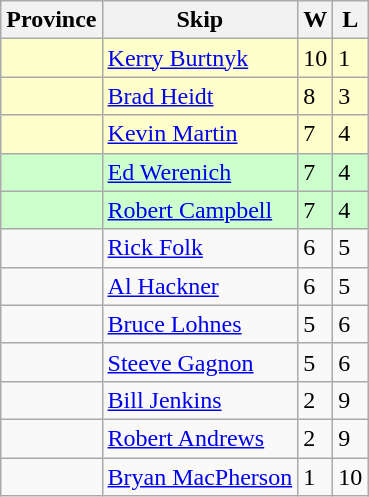<table class=wikitable>
<tr>
<th>Province</th>
<th>Skip</th>
<th>W</th>
<th>L</th>
</tr>
<tr bgcolor=#ffffcc>
<td></td>
<td><a href='#'>Kerry Burtnyk</a></td>
<td>10</td>
<td>1</td>
</tr>
<tr bgcolor=#ffffcc>
<td></td>
<td><a href='#'>Brad Heidt</a></td>
<td>8</td>
<td>3</td>
</tr>
<tr bgcolor=#ffffcc>
<td></td>
<td><a href='#'>Kevin Martin</a></td>
<td>7</td>
<td>4</td>
</tr>
<tr bgcolor=#ccffcc>
<td></td>
<td><a href='#'>Ed Werenich</a></td>
<td>7</td>
<td>4</td>
</tr>
<tr bgcolor=#ccffcc>
<td></td>
<td><a href='#'>Robert Campbell</a></td>
<td>7</td>
<td>4</td>
</tr>
<tr>
<td></td>
<td><a href='#'>Rick Folk</a></td>
<td>6</td>
<td>5</td>
</tr>
<tr>
<td></td>
<td><a href='#'>Al Hackner</a></td>
<td>6</td>
<td>5</td>
</tr>
<tr>
<td></td>
<td><a href='#'>Bruce Lohnes</a></td>
<td>5</td>
<td>6</td>
</tr>
<tr>
<td></td>
<td><a href='#'>Steeve Gagnon</a></td>
<td>5</td>
<td>6</td>
</tr>
<tr>
<td></td>
<td><a href='#'>Bill Jenkins</a></td>
<td>2</td>
<td>9</td>
</tr>
<tr>
<td></td>
<td><a href='#'>Robert Andrews</a></td>
<td>2</td>
<td>9</td>
</tr>
<tr>
<td></td>
<td><a href='#'>Bryan MacPherson</a></td>
<td>1</td>
<td>10</td>
</tr>
</table>
